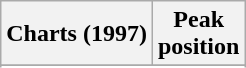<table class="wikitable">
<tr>
<th align="left">Charts (1997)</th>
<th align="left">Peak<br>position</th>
</tr>
<tr>
</tr>
<tr>
</tr>
<tr>
</tr>
<tr>
</tr>
<tr>
</tr>
<tr>
</tr>
<tr>
</tr>
<tr>
</tr>
<tr>
</tr>
</table>
